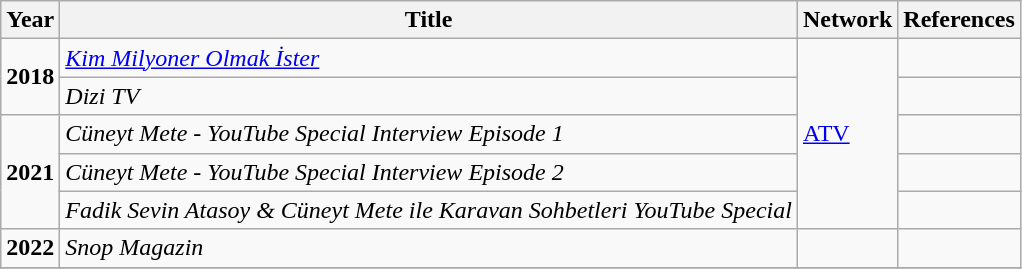<table class="wikitable">
<tr>
<th>Year</th>
<th>Title</th>
<th>Network</th>
<th>References</th>
</tr>
<tr>
<td rowspan="2"><strong>2018</strong></td>
<td><em><a href='#'>Kim Milyoner Olmak İster</a></em></td>
<td rowspan="5"><a href='#'>ATV</a></td>
<td></td>
</tr>
<tr>
<td><em>Dizi TV</em></td>
<td></td>
</tr>
<tr>
<td rowspan="3"><strong>2021</strong></td>
<td><em>Cüneyt Mete - YouTube Special Interview Episode 1</em></td>
<td></td>
</tr>
<tr>
<td><em>Cüneyt Mete - YouTube Special Interview Episode 2</em></td>
<td></td>
</tr>
<tr>
<td><em>Fadik Sevin Atasoy & Cüneyt Mete ile Karavan Sohbetleri YouTube Special</em></td>
<td></td>
</tr>
<tr>
<td><strong>2022</strong></td>
<td><em>Snop Magazin</em></td>
<td></td>
<td></td>
</tr>
<tr>
</tr>
</table>
